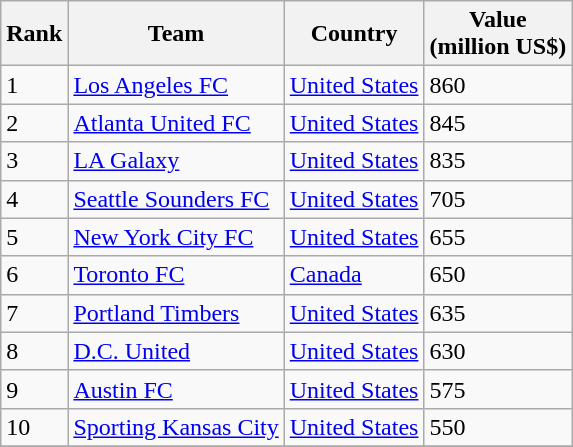<table class="sortable wikitable">
<tr>
<th>Rank</th>
<th>Team</th>
<th>Country</th>
<th>Value<br>(million US$)</th>
</tr>
<tr>
<td>1</td>
<td><a href='#'>Los Angeles FC</a></td>
<td> <a href='#'>United States</a></td>
<td>860</td>
</tr>
<tr>
<td>2</td>
<td><a href='#'>Atlanta United FC</a></td>
<td> <a href='#'>United States</a></td>
<td>845</td>
</tr>
<tr>
<td>3</td>
<td><a href='#'>LA Galaxy</a></td>
<td> <a href='#'>United States</a></td>
<td>835</td>
</tr>
<tr>
<td>4</td>
<td><a href='#'>Seattle Sounders FC</a></td>
<td> <a href='#'>United States</a></td>
<td>705</td>
</tr>
<tr>
<td>5</td>
<td><a href='#'>New York City FC</a></td>
<td> <a href='#'>United States</a></td>
<td>655</td>
</tr>
<tr>
<td>6</td>
<td><a href='#'>Toronto FC</a></td>
<td> <a href='#'>Canada</a></td>
<td>650</td>
</tr>
<tr>
<td>7</td>
<td><a href='#'>Portland Timbers</a></td>
<td> <a href='#'>United States</a></td>
<td>635</td>
</tr>
<tr>
<td>8</td>
<td><a href='#'>D.C. United</a></td>
<td> <a href='#'>United States</a></td>
<td>630</td>
</tr>
<tr>
<td>9</td>
<td><a href='#'>Austin FC</a></td>
<td> <a href='#'>United States</a></td>
<td>575</td>
</tr>
<tr>
<td>10</td>
<td><a href='#'>Sporting Kansas City</a></td>
<td> <a href='#'>United States</a></td>
<td>550</td>
</tr>
<tr>
</tr>
</table>
